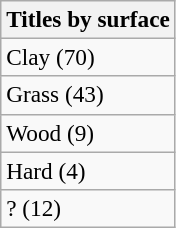<table class=wikitable style=font-size:97%>
<tr>
<th>Titles by surface</th>
</tr>
<tr>
<td>Clay (70)</td>
</tr>
<tr>
<td>Grass (43)</td>
</tr>
<tr>
<td>Wood (9)</td>
</tr>
<tr>
<td>Hard (4)</td>
</tr>
<tr>
<td>? (12)</td>
</tr>
</table>
